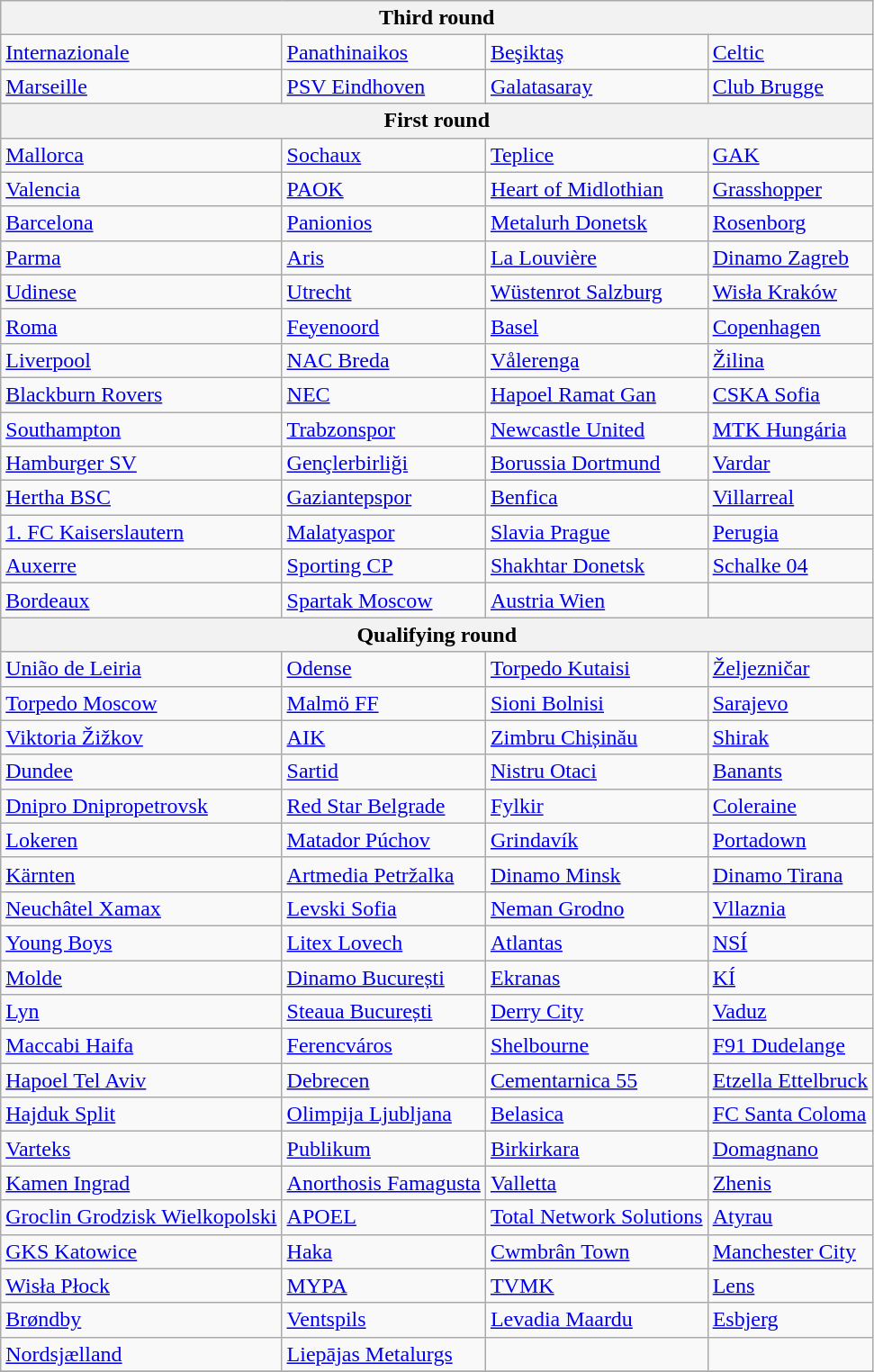<table class="wikitable">
<tr>
<th colspan="4">Third round</th>
</tr>
<tr>
<td> <a href='#'>Internazionale</a> </td>
<td> <a href='#'>Panathinaikos</a> </td>
<td> <a href='#'>Beşiktaş</a> </td>
<td> <a href='#'>Celtic</a> </td>
</tr>
<tr>
<td> <a href='#'>Marseille</a> </td>
<td> <a href='#'>PSV Eindhoven</a> </td>
<td> <a href='#'>Galatasaray</a> </td>
<td> <a href='#'>Club Brugge</a> </td>
</tr>
<tr>
<th colspan="4">First round</th>
</tr>
<tr>
<td> <a href='#'>Mallorca</a> </td>
<td> <a href='#'>Sochaux</a> </td>
<td> <a href='#'>Teplice</a> </td>
<td> <a href='#'>GAK</a> </td>
</tr>
<tr>
<td> <a href='#'>Valencia</a> </td>
<td> <a href='#'>PAOK</a> </td>
<td> <a href='#'>Heart of Midlothian</a> </td>
<td> <a href='#'>Grasshopper</a> </td>
</tr>
<tr>
<td> <a href='#'>Barcelona</a> </td>
<td> <a href='#'>Panionios</a> </td>
<td> <a href='#'>Metalurh Donetsk</a> </td>
<td> <a href='#'>Rosenborg</a> </td>
</tr>
<tr>
<td> <a href='#'>Parma</a> </td>
<td> <a href='#'>Aris</a> </td>
<td> <a href='#'>La Louvière</a> </td>
<td> <a href='#'>Dinamo Zagreb</a> </td>
</tr>
<tr>
<td> <a href='#'>Udinese</a> </td>
<td> <a href='#'>Utrecht</a> </td>
<td> <a href='#'>Wüstenrot Salzburg</a> </td>
<td> <a href='#'>Wisła Kraków</a> </td>
</tr>
<tr>
<td> <a href='#'>Roma</a> </td>
<td> <a href='#'>Feyenoord</a> </td>
<td> <a href='#'>Basel</a> </td>
<td> <a href='#'>Copenhagen</a> </td>
</tr>
<tr>
<td> <a href='#'>Liverpool</a> </td>
<td> <a href='#'>NAC Breda</a> </td>
<td> <a href='#'>Vålerenga</a> </td>
<td> <a href='#'>Žilina</a> </td>
</tr>
<tr>
<td> <a href='#'>Blackburn Rovers</a> </td>
<td> <a href='#'>NEC</a> </td>
<td> <a href='#'>Hapoel Ramat Gan</a> </td>
<td> <a href='#'>CSKA Sofia</a> </td>
</tr>
<tr>
<td> <a href='#'>Southampton</a> </td>
<td> <a href='#'>Trabzonspor</a> </td>
<td> <a href='#'>Newcastle United</a> </td>
<td> <a href='#'>MTK Hungária</a> </td>
</tr>
<tr>
<td> <a href='#'>Hamburger SV</a> </td>
<td> <a href='#'>Gençlerbirliği</a> </td>
<td> <a href='#'>Borussia Dortmund</a> </td>
<td> <a href='#'>Vardar</a> </td>
</tr>
<tr>
<td> <a href='#'>Hertha BSC</a> </td>
<td> <a href='#'>Gaziantepspor</a> </td>
<td> <a href='#'>Benfica</a> </td>
<td> <a href='#'>Villarreal</a> </td>
</tr>
<tr>
<td> <a href='#'>1. FC Kaiserslautern</a> </td>
<td> <a href='#'>Malatyaspor</a> </td>
<td> <a href='#'>Slavia Prague</a> </td>
<td> <a href='#'>Perugia</a> </td>
</tr>
<tr>
<td> <a href='#'>Auxerre</a> </td>
<td> <a href='#'>Sporting CP</a> </td>
<td> <a href='#'>Shakhtar Donetsk</a> </td>
<td> <a href='#'>Schalke 04</a> </td>
</tr>
<tr>
<td> <a href='#'>Bordeaux</a> </td>
<td> <a href='#'>Spartak Moscow</a> </td>
<td> <a href='#'>Austria Wien</a> </td>
<td></td>
</tr>
<tr>
<th colspan="4">Qualifying round</th>
</tr>
<tr>
<td> <a href='#'>União de Leiria</a> </td>
<td> <a href='#'>Odense</a> </td>
<td> <a href='#'>Torpedo Kutaisi</a> </td>
<td> <a href='#'>Željezničar</a> </td>
</tr>
<tr>
<td> <a href='#'>Torpedo Moscow</a> </td>
<td> <a href='#'>Malmö FF</a> </td>
<td> <a href='#'>Sioni Bolnisi</a> </td>
<td> <a href='#'>Sarajevo</a> </td>
</tr>
<tr>
<td> <a href='#'>Viktoria Žižkov</a> </td>
<td> <a href='#'>AIK</a> </td>
<td> <a href='#'>Zimbru Chișinău</a> </td>
<td> <a href='#'>Shirak</a> </td>
</tr>
<tr>
<td> <a href='#'>Dundee</a> </td>
<td> <a href='#'>Sartid</a> </td>
<td> <a href='#'>Nistru Otaci</a> </td>
<td> <a href='#'>Banants</a> </td>
</tr>
<tr>
<td> <a href='#'>Dnipro Dnipropetrovsk</a> </td>
<td> <a href='#'>Red Star Belgrade</a> </td>
<td> <a href='#'>Fylkir</a> </td>
<td> <a href='#'>Coleraine</a> </td>
</tr>
<tr>
<td> <a href='#'>Lokeren</a> </td>
<td> <a href='#'>Matador Púchov</a> </td>
<td> <a href='#'>Grindavík</a> </td>
<td> <a href='#'>Portadown</a> </td>
</tr>
<tr>
<td> <a href='#'>Kärnten</a> </td>
<td> <a href='#'>Artmedia Petržalka</a> </td>
<td> <a href='#'>Dinamo Minsk</a> </td>
<td> <a href='#'>Dinamo Tirana</a> </td>
</tr>
<tr>
<td> <a href='#'>Neuchâtel Xamax</a> </td>
<td> <a href='#'>Levski Sofia</a> </td>
<td> <a href='#'>Neman Grodno</a> </td>
<td> <a href='#'>Vllaznia</a> </td>
</tr>
<tr>
<td> <a href='#'>Young Boys</a> </td>
<td> <a href='#'>Litex Lovech</a> </td>
<td> <a href='#'>Atlantas</a> </td>
<td> <a href='#'>NSÍ</a> </td>
</tr>
<tr>
<td> <a href='#'>Molde</a> </td>
<td> <a href='#'>Dinamo București</a> </td>
<td> <a href='#'>Ekranas</a> </td>
<td> <a href='#'>KÍ</a> </td>
</tr>
<tr>
<td> <a href='#'>Lyn</a> </td>
<td> <a href='#'>Steaua București</a> </td>
<td> <a href='#'>Derry City</a> </td>
<td> <a href='#'>Vaduz</a> </td>
</tr>
<tr>
<td> <a href='#'>Maccabi Haifa</a> </td>
<td> <a href='#'>Ferencváros</a> </td>
<td> <a href='#'>Shelbourne</a> </td>
<td> <a href='#'>F91 Dudelange</a> </td>
</tr>
<tr>
<td> <a href='#'>Hapoel Tel Aviv</a> </td>
<td> <a href='#'>Debrecen</a> </td>
<td> <a href='#'>Cementarnica 55</a> </td>
<td> <a href='#'>Etzella Ettelbruck</a> </td>
</tr>
<tr>
<td> <a href='#'>Hajduk Split</a> </td>
<td> <a href='#'>Olimpija Ljubljana</a> </td>
<td> <a href='#'>Belasica</a> </td>
<td> <a href='#'>FC Santa Coloma</a> </td>
</tr>
<tr>
<td> <a href='#'>Varteks</a> </td>
<td> <a href='#'>Publikum</a> </td>
<td> <a href='#'>Birkirkara</a> </td>
<td> <a href='#'>Domagnano</a> </td>
</tr>
<tr>
<td> <a href='#'>Kamen Ingrad</a> </td>
<td> <a href='#'>Anorthosis Famagusta</a> </td>
<td> <a href='#'>Valletta</a> </td>
<td> <a href='#'>Zhenis</a> </td>
</tr>
<tr>
<td> <a href='#'>Groclin Grodzisk Wielkopolski</a> </td>
<td> <a href='#'>APOEL</a> </td>
<td> <a href='#'>Total Network Solutions</a> </td>
<td> <a href='#'>Atyrau</a> </td>
</tr>
<tr>
<td> <a href='#'>GKS Katowice</a> </td>
<td> <a href='#'>Haka</a> </td>
<td> <a href='#'>Cwmbrân Town</a> </td>
<td> <a href='#'>Manchester City</a> </td>
</tr>
<tr>
<td> <a href='#'>Wisła Płock</a> </td>
<td> <a href='#'>MYPA</a> </td>
<td> <a href='#'>TVMK</a> </td>
<td> <a href='#'>Lens</a> </td>
</tr>
<tr>
<td> <a href='#'>Brøndby</a> </td>
<td> <a href='#'>Ventspils</a> </td>
<td> <a href='#'>Levadia Maardu</a> </td>
<td> <a href='#'>Esbjerg</a> </td>
</tr>
<tr>
<td> <a href='#'>Nordsjælland</a> </td>
<td> <a href='#'>Liepājas Metalurgs</a> </td>
<td></td>
<td></td>
</tr>
<tr>
</tr>
</table>
